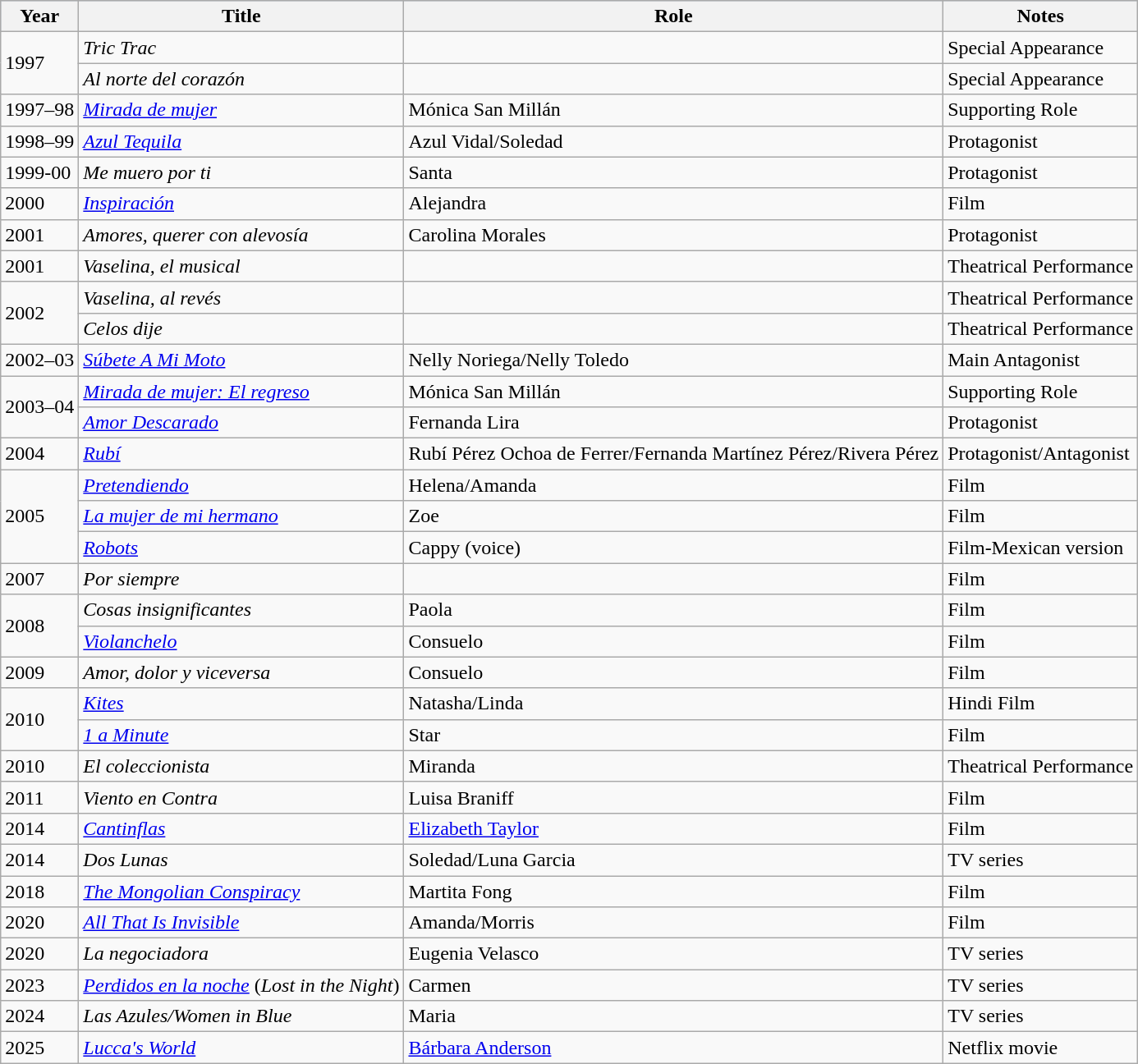<table class="wikitable">
<tr style="background:#b0c4de;">
<th>Year</th>
<th>Title</th>
<th>Role</th>
<th>Notes</th>
</tr>
<tr>
<td rowspan="2">1997</td>
<td><em>Tric Trac</em></td>
<td></td>
<td>Special Appearance</td>
</tr>
<tr>
<td><em>Al norte del corazón</em></td>
<td></td>
<td>Special Appearance</td>
</tr>
<tr>
<td>1997–98</td>
<td><em><a href='#'>Mirada de mujer</a></em></td>
<td>Mónica San Millán</td>
<td>Supporting Role</td>
</tr>
<tr>
<td>1998–99</td>
<td><em><a href='#'>Azul Tequila</a></em></td>
<td>Azul Vidal/Soledad</td>
<td>Protagonist</td>
</tr>
<tr>
<td>1999-00</td>
<td><em>Me muero por ti</em></td>
<td>Santa</td>
<td>Protagonist</td>
</tr>
<tr>
<td>2000</td>
<td><em><a href='#'>Inspiración</a></em></td>
<td>Alejandra</td>
<td>Film</td>
</tr>
<tr>
<td>2001</td>
<td><em>Amores, querer con alevosía</em></td>
<td>Carolina Morales</td>
<td>Protagonist</td>
</tr>
<tr>
<td>2001</td>
<td><em> Vaselina, el musical</em></td>
<td></td>
<td>Theatrical Performance</td>
</tr>
<tr>
<td rowspan="2">2002</td>
<td><em> Vaselina, al revés</em></td>
<td></td>
<td>Theatrical Performance</td>
</tr>
<tr>
<td><em>Celos dije</em></td>
<td></td>
<td>Theatrical Performance</td>
</tr>
<tr>
<td>2002–03</td>
<td><em><a href='#'>Súbete A Mi Moto</a></em></td>
<td>Nelly Noriega/Nelly Toledo</td>
<td>Main Antagonist</td>
</tr>
<tr>
<td rowspan="2">2003–04</td>
<td><em><a href='#'>Mirada de mujer: El regreso</a></em></td>
<td>Mónica San Millán</td>
<td>Supporting Role</td>
</tr>
<tr>
<td><em><a href='#'>Amor Descarado</a></em></td>
<td>Fernanda Lira</td>
<td>Protagonist</td>
</tr>
<tr>
<td>2004</td>
<td><em><a href='#'>Rubí</a></em></td>
<td>Rubí Pérez Ochoa de Ferrer/Fernanda Martínez Pérez/Rivera Pérez</td>
<td>Protagonist/Antagonist</td>
</tr>
<tr>
<td rowspan="3">2005</td>
<td><em><a href='#'>Pretendiendo</a></em></td>
<td>Helena/Amanda</td>
<td>Film</td>
</tr>
<tr>
<td><em><a href='#'>La mujer de mi hermano</a></em></td>
<td>Zoe</td>
<td>Film</td>
</tr>
<tr>
<td><em><a href='#'>Robots</a></em></td>
<td>Cappy (voice)</td>
<td>Film-Mexican version</td>
</tr>
<tr>
<td>2007</td>
<td><em>Por siempre</em></td>
<td></td>
<td>Film</td>
</tr>
<tr>
<td rowspan="2">2008</td>
<td><em>Cosas insignificantes</em></td>
<td>Paola</td>
<td>Film</td>
</tr>
<tr>
<td><em><a href='#'>Violanchelo</a></em></td>
<td>Consuelo</td>
<td>Film</td>
</tr>
<tr>
<td>2009</td>
<td><em>Amor, dolor y viceversa</em></td>
<td>Consuelo</td>
<td>Film</td>
</tr>
<tr>
<td rowspan="2">2010</td>
<td><em><a href='#'>Kites</a></em></td>
<td>Natasha/Linda</td>
<td>Hindi Film</td>
</tr>
<tr>
<td><em><a href='#'>1 a Minute</a></em></td>
<td>Star</td>
<td>Film</td>
</tr>
<tr>
<td>2010</td>
<td><em>El coleccionista</em></td>
<td>Miranda</td>
<td>Theatrical Performance</td>
</tr>
<tr>
<td>2011</td>
<td><em>Viento en Contra</em></td>
<td>Luisa Braniff</td>
<td>Film</td>
</tr>
<tr>
<td>2014</td>
<td><em><a href='#'>Cantinflas</a></em></td>
<td><a href='#'>Elizabeth Taylor</a></td>
<td>Film</td>
</tr>
<tr>
<td>2014</td>
<td><em>Dos Lunas</em></td>
<td>Soledad/Luna Garcia</td>
<td>TV series</td>
</tr>
<tr>
<td>2018</td>
<td><em><a href='#'>The Mongolian Conspiracy</a></em></td>
<td>Martita Fong</td>
<td>Film</td>
</tr>
<tr>
<td>2020</td>
<td><em><a href='#'>All That Is Invisible</a></em></td>
<td>Amanda/Morris</td>
<td>Film</td>
</tr>
<tr>
<td>2020</td>
<td><em>La negociadora</em></td>
<td>Eugenia Velasco</td>
<td>TV series</td>
</tr>
<tr>
<td>2023</td>
<td><em><a href='#'>Perdidos en la noche</a></em> (<em>Lost in the Night</em>)</td>
<td>Carmen</td>
<td>TV series</td>
</tr>
<tr>
<td>2024</td>
<td><em>Las Azules/Women in Blue</em></td>
<td>Maria </td>
<td>TV series</td>
</tr>
<tr>
<td>2025</td>
<td><em><a href='#'>Lucca's World</a></em></td>
<td><a href='#'>Bárbara Anderson</a></td>
<td>Netflix movie</td>
</tr>
</table>
